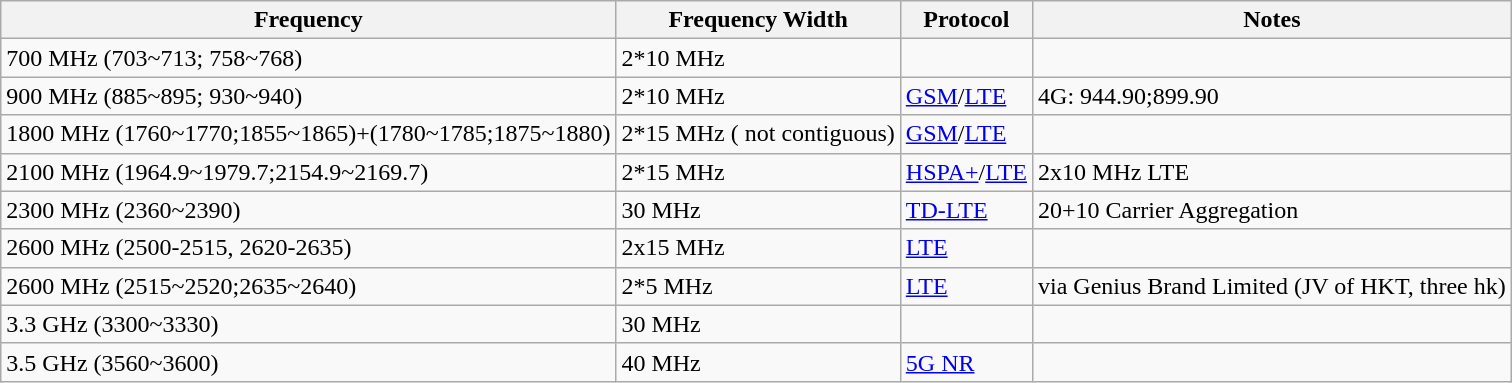<table class="wikitable sortable">
<tr>
<th>Frequency</th>
<th>Frequency Width</th>
<th>Protocol</th>
<th>Notes</th>
</tr>
<tr>
<td>700 MHz (703~713; 758~768)</td>
<td>2*10 MHz</td>
<td></td>
<td></td>
</tr>
<tr>
<td>900 MHz (885~895; 930~940) </td>
<td>2*10 MHz</td>
<td><a href='#'>GSM</a>/<a href='#'>LTE</a></td>
<td>4G: 944.90;899.90</td>
</tr>
<tr>
<td>1800 MHz (1760~1770;1855~1865)+(1780~1785;1875~1880)</td>
<td>2*15 MHz ( not contiguous)</td>
<td><a href='#'>GSM</a>/<a href='#'>LTE</a></td>
<td></td>
</tr>
<tr>
<td>2100 MHz (1964.9~1979.7;2154.9~2169.7)</td>
<td>2*15 MHz</td>
<td><a href='#'>HSPA+</a>/<a href='#'>LTE</a></td>
<td>2x10 MHz LTE</td>
</tr>
<tr>
<td>2300 MHz (2360~2390)</td>
<td>30 MHz</td>
<td><a href='#'>TD-LTE</a></td>
<td>20+10 Carrier Aggregation</td>
</tr>
<tr>
<td>2600 MHz (2500-2515, 2620-2635)</td>
<td>2x15 MHz</td>
<td><a href='#'>LTE</a></td>
<td></td>
</tr>
<tr>
<td>2600 MHz (2515~2520;2635~2640)</td>
<td>2*5 MHz</td>
<td><a href='#'>LTE</a></td>
<td>via Genius Brand Limited (JV of HKT,  three hk)</td>
</tr>
<tr>
<td>3.3 GHz (3300~3330)</td>
<td>30 MHz</td>
<td></td>
<td></td>
</tr>
<tr>
<td>3.5 GHz (3560~3600)</td>
<td>40 MHz</td>
<td><a href='#'>5G NR</a></td>
<td></td>
</tr>
</table>
